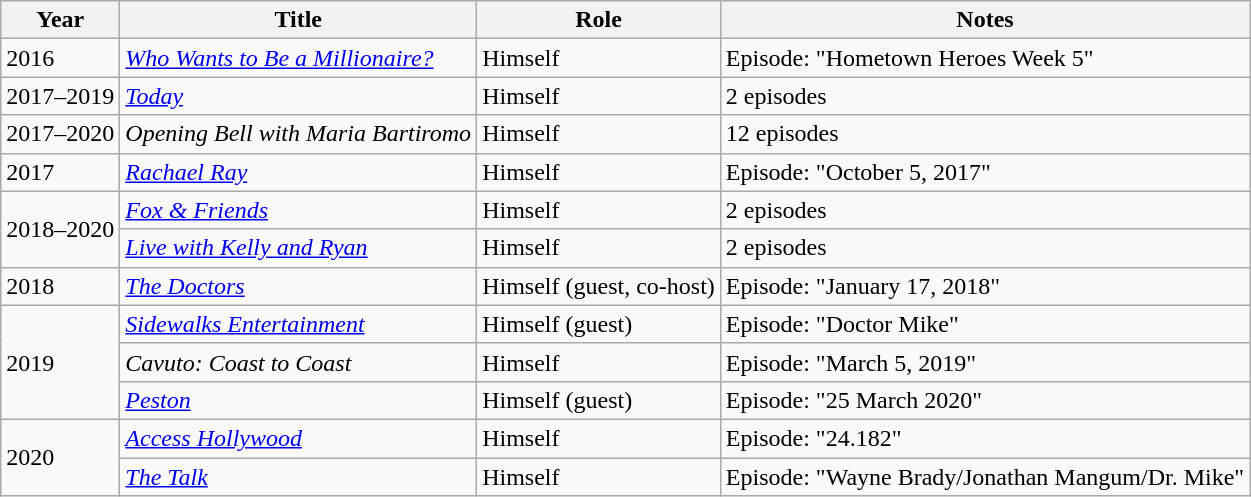<table class="wikitable sortable">
<tr>
<th>Year</th>
<th>Title</th>
<th>Role</th>
<th class="unsortable">Notes</th>
</tr>
<tr>
<td>2016</td>
<td><em><a href='#'>Who Wants to Be a Millionaire?</a></em></td>
<td>Himself</td>
<td>Episode: "Hometown Heroes Week 5"</td>
</tr>
<tr>
<td>2017–2019</td>
<td><em><a href='#'>Today</a></em></td>
<td>Himself</td>
<td>2 episodes</td>
</tr>
<tr>
<td>2017–2020</td>
<td><em>Opening Bell with Maria Bartiromo</em></td>
<td>Himself</td>
<td>12 episodes</td>
</tr>
<tr>
<td>2017</td>
<td><em><a href='#'>Rachael Ray</a></em></td>
<td>Himself</td>
<td>Episode: "October 5, 2017"</td>
</tr>
<tr>
<td rowspan="2">2018–2020</td>
<td><em><a href='#'>Fox & Friends</a></em></td>
<td>Himself</td>
<td>2 episodes</td>
</tr>
<tr>
<td><em><a href='#'>Live with Kelly and Ryan</a></em></td>
<td>Himself</td>
<td>2 episodes</td>
</tr>
<tr>
<td>2018</td>
<td><em><a href='#'>The Doctors</a></em></td>
<td>Himself (guest, co-host)</td>
<td>Episode: "January 17, 2018"</td>
</tr>
<tr>
<td rowspan="3">2019</td>
<td><em><a href='#'>Sidewalks Entertainment</a></em></td>
<td>Himself (guest)</td>
<td>Episode: "Doctor Mike"</td>
</tr>
<tr>
<td><em>Cavuto: Coast to Coast</em></td>
<td>Himself</td>
<td>Episode: "March 5, 2019"</td>
</tr>
<tr>
<td><em><a href='#'>Peston</a></em></td>
<td>Himself (guest)</td>
<td>Episode: "25 March 2020"</td>
</tr>
<tr>
<td rowspan="2">2020</td>
<td><em><a href='#'>Access Hollywood</a></em></td>
<td>Himself</td>
<td>Episode: "24.182"</td>
</tr>
<tr>
<td><em><a href='#'>The Talk</a></em></td>
<td>Himself</td>
<td>Episode: "Wayne Brady/Jonathan Mangum/Dr. Mike"</td>
</tr>
</table>
